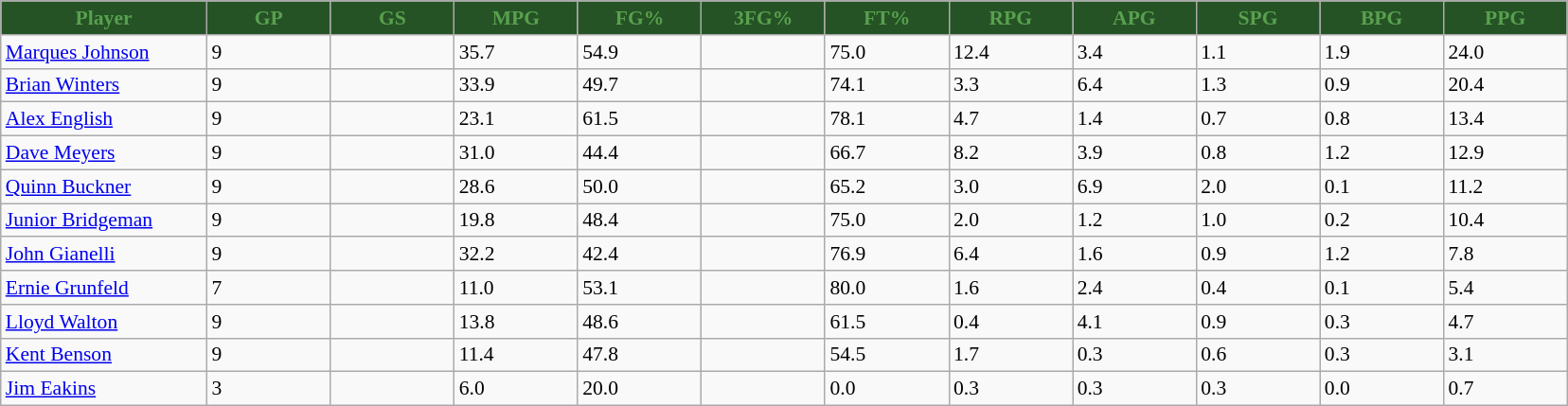<table class="wikitable sortable" style="font-size: 90%">
<tr>
<th style="background:#255325; color:#59A04F" width="10%">Player</th>
<th style="background:#255325; color:#59A04F" width="6%">GP</th>
<th style="background:#255325; color:#59A04F" width="6%">GS</th>
<th style="background:#255325; color:#59A04F" width="6%">MPG</th>
<th style="background:#255325; color:#59A04F" width="6%">FG%</th>
<th style="background:#255325; color:#59A04F" width="6%">3FG%</th>
<th style="background:#255325; color:#59A04F" width="6%">FT%</th>
<th style="background:#255325; color:#59A04F" width="6%">RPG</th>
<th style="background:#255325; color:#59A04F" width="6%">APG</th>
<th style="background:#255325; color:#59A04F" width="6%">SPG</th>
<th style="background:#255325; color:#59A04F" width="6%">BPG</th>
<th style="background:#255325; color:#59A04F" width="6%">PPG</th>
</tr>
<tr>
<td><a href='#'>Marques Johnson</a></td>
<td>9</td>
<td></td>
<td>35.7</td>
<td>54.9</td>
<td></td>
<td>75.0</td>
<td>12.4</td>
<td>3.4</td>
<td>1.1</td>
<td>1.9</td>
<td>24.0</td>
</tr>
<tr>
<td><a href='#'>Brian Winters</a></td>
<td>9</td>
<td></td>
<td>33.9</td>
<td>49.7</td>
<td></td>
<td>74.1</td>
<td>3.3</td>
<td>6.4</td>
<td>1.3</td>
<td>0.9</td>
<td>20.4</td>
</tr>
<tr>
<td><a href='#'>Alex English</a></td>
<td>9</td>
<td></td>
<td>23.1</td>
<td>61.5</td>
<td></td>
<td>78.1</td>
<td>4.7</td>
<td>1.4</td>
<td>0.7</td>
<td>0.8</td>
<td>13.4</td>
</tr>
<tr>
<td><a href='#'>Dave Meyers</a></td>
<td>9</td>
<td></td>
<td>31.0</td>
<td>44.4</td>
<td></td>
<td>66.7</td>
<td>8.2</td>
<td>3.9</td>
<td>0.8</td>
<td>1.2</td>
<td>12.9</td>
</tr>
<tr>
<td><a href='#'>Quinn Buckner</a></td>
<td>9</td>
<td></td>
<td>28.6</td>
<td>50.0</td>
<td></td>
<td>65.2</td>
<td>3.0</td>
<td>6.9</td>
<td>2.0</td>
<td>0.1</td>
<td>11.2</td>
</tr>
<tr>
<td><a href='#'>Junior Bridgeman</a></td>
<td>9</td>
<td></td>
<td>19.8</td>
<td>48.4</td>
<td></td>
<td>75.0</td>
<td>2.0</td>
<td>1.2</td>
<td>1.0</td>
<td>0.2</td>
<td>10.4</td>
</tr>
<tr>
<td><a href='#'>John Gianelli</a></td>
<td>9</td>
<td></td>
<td>32.2</td>
<td>42.4</td>
<td></td>
<td>76.9</td>
<td>6.4</td>
<td>1.6</td>
<td>0.9</td>
<td>1.2</td>
<td>7.8</td>
</tr>
<tr>
<td><a href='#'>Ernie Grunfeld</a></td>
<td>7</td>
<td></td>
<td>11.0</td>
<td>53.1</td>
<td></td>
<td>80.0</td>
<td>1.6</td>
<td>2.4</td>
<td>0.4</td>
<td>0.1</td>
<td>5.4</td>
</tr>
<tr>
<td><a href='#'>Lloyd Walton</a></td>
<td>9</td>
<td></td>
<td>13.8</td>
<td>48.6</td>
<td></td>
<td>61.5</td>
<td>0.4</td>
<td>4.1</td>
<td>0.9</td>
<td>0.3</td>
<td>4.7</td>
</tr>
<tr>
<td><a href='#'>Kent Benson</a></td>
<td>9</td>
<td></td>
<td>11.4</td>
<td>47.8</td>
<td></td>
<td>54.5</td>
<td>1.7</td>
<td>0.3</td>
<td>0.6</td>
<td>0.3</td>
<td>3.1</td>
</tr>
<tr>
<td><a href='#'>Jim Eakins</a></td>
<td>3</td>
<td></td>
<td>6.0</td>
<td>20.0</td>
<td></td>
<td>0.0</td>
<td>0.3</td>
<td>0.3</td>
<td>0.3</td>
<td>0.0</td>
<td>0.7</td>
</tr>
</table>
